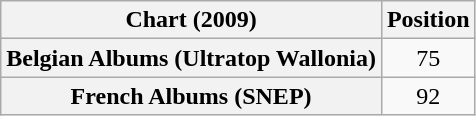<table class="wikitable sortable plainrowheaders" style="text-align:center">
<tr>
<th scope="col">Chart (2009)</th>
<th scope="col">Position</th>
</tr>
<tr>
<th scope="row">Belgian Albums (Ultratop Wallonia)</th>
<td>75</td>
</tr>
<tr>
<th scope="row">French Albums (SNEP)</th>
<td>92</td>
</tr>
</table>
